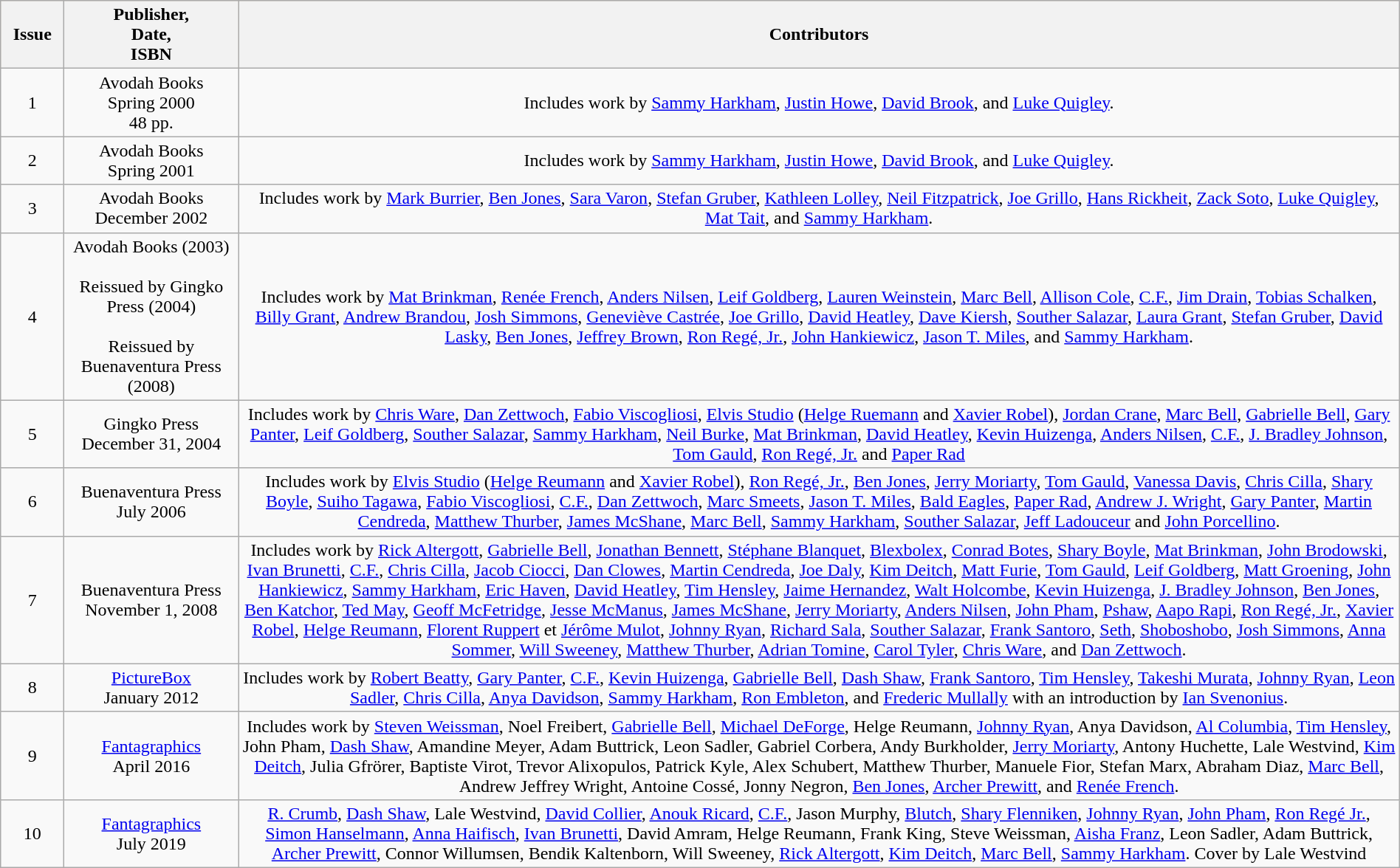<table class="wikitable" width="100%">
<tr bgcolor="#ffebcd"  align="center">
<th width="50">Issue</th>
<th width="150">Publisher,<br>Date,<br>ISBN</th>
<th>Contributors</th>
</tr>
<tr align="center">
<td>1</td>
<td>Avodah Books<br>Spring 2000<br>48 pp.</td>
<td>Includes work by <a href='#'>Sammy Harkham</a>, <a href='#'>Justin Howe</a>, <a href='#'>David Brook</a>, and <a href='#'>Luke Quigley</a>.</td>
</tr>
<tr align="center">
<td>2</td>
<td>Avodah Books<br>Spring 2001<br></td>
<td>Includes work by <a href='#'>Sammy Harkham</a>, <a href='#'>Justin Howe</a>, <a href='#'>David Brook</a>, and <a href='#'>Luke Quigley</a>.</td>
</tr>
<tr align="center">
<td>3</td>
<td>Avodah Books<br>December 2002</td>
<td>Includes work by <a href='#'>Mark Burrier</a>, <a href='#'>Ben Jones</a>, <a href='#'>Sara Varon</a>, <a href='#'>Stefan Gruber</a>, <a href='#'>Kathleen Lolley</a>, <a href='#'>Neil Fitzpatrick</a>, <a href='#'>Joe Grillo</a>, <a href='#'>Hans Rickheit</a>, <a href='#'>Zack Soto</a>, <a href='#'>Luke Quigley</a>, <a href='#'>Mat Tait</a>, and <a href='#'>Sammy Harkham</a>.</td>
</tr>
<tr align="center">
<td>4</td>
<td>Avodah Books (2003) <br><br>Reissued by Gingko Press (2004)<br><br>Reissued by Buenaventura Press (2008) </td>
<td>Includes work by <a href='#'>Mat Brinkman</a>, <a href='#'>Renée French</a>, <a href='#'>Anders Nilsen</a>, <a href='#'>Leif Goldberg</a>, <a href='#'>Lauren Weinstein</a>, <a href='#'>Marc Bell</a>, <a href='#'>Allison Cole</a>, <a href='#'>C.F.</a>, <a href='#'>Jim Drain</a>, <a href='#'>Tobias Schalken</a>, <a href='#'>Billy Grant</a>, <a href='#'>Andrew Brandou</a>, <a href='#'>Josh Simmons</a>, <a href='#'>Geneviève Castrée</a>, <a href='#'>Joe Grillo</a>, <a href='#'>David Heatley</a>, <a href='#'>Dave Kiersh</a>, <a href='#'>Souther Salazar</a>, <a href='#'>Laura Grant</a>, <a href='#'>Stefan Gruber</a>, <a href='#'>David Lasky</a>, <a href='#'>Ben Jones</a>, <a href='#'>Jeffrey Brown</a>, <a href='#'>Ron Regé, Jr.</a>, <a href='#'>John Hankiewicz</a>, <a href='#'>Jason T. Miles</a>, and <a href='#'>Sammy Harkham</a>.<br></td>
</tr>
<tr align="center">
<td>5</td>
<td>Gingko Press<br>December 31, 2004<br></td>
<td>Includes work by <a href='#'>Chris Ware</a>, <a href='#'>Dan Zettwoch</a>, <a href='#'>Fabio Viscogliosi</a>, <a href='#'>Elvis Studio</a> (<a href='#'>Helge Ruemann</a> and <a href='#'>Xavier Robel</a>), <a href='#'>Jordan Crane</a>, <a href='#'>Marc Bell</a>, <a href='#'>Gabrielle Bell</a>, <a href='#'>Gary Panter</a>, <a href='#'>Leif Goldberg</a>, <a href='#'>Souther Salazar</a>, <a href='#'>Sammy Harkham</a>, <a href='#'>Neil Burke</a>, <a href='#'>Mat Brinkman</a>, <a href='#'>David Heatley</a>, <a href='#'>Kevin Huizenga</a>, <a href='#'>Anders Nilsen</a>, <a href='#'>C.F.</a>, <a href='#'>J. Bradley Johnson</a>, <a href='#'>Tom Gauld</a>, <a href='#'>Ron Regé, Jr.</a> and <a href='#'>Paper Rad</a><br></td>
</tr>
<tr align="center">
<td>6</td>
<td>Buenaventura Press<br>July 2006<br></td>
<td>Includes work by <a href='#'>Elvis Studio</a> (<a href='#'>Helge Reumann</a> and  <a href='#'>Xavier Robel</a>), <a href='#'>Ron Regé, Jr.</a>, <a href='#'>Ben Jones</a>, <a href='#'>Jerry Moriarty</a>, <a href='#'>Tom Gauld</a>, <a href='#'>Vanessa Davis</a>, <a href='#'>Chris Cilla</a>, <a href='#'>Shary Boyle</a>, <a href='#'>Suiho Tagawa</a>, <a href='#'>Fabio Viscogliosi</a>, <a href='#'>C.F.</a>, <a href='#'>Dan Zettwoch</a>, <a href='#'>Marc Smeets</a>, <a href='#'>Jason T. Miles</a>, <a href='#'>Bald Eagles</a>, <a href='#'>Paper Rad</a>, <a href='#'>Andrew J. Wright</a>, <a href='#'>Gary Panter</a>, <a href='#'>Martin Cendreda</a>, <a href='#'>Matthew Thurber</a>, <a href='#'>James McShane</a>, <a href='#'>Marc Bell</a>, <a href='#'>Sammy Harkham</a>, <a href='#'>Souther Salazar</a>, <a href='#'>Jeff Ladouceur</a> and <a href='#'>John Porcellino</a>.</td>
</tr>
<tr align="center">
<td>7</td>
<td>Buenaventura Press<br>November 1, 2008<br></td>
<td>Includes work by <a href='#'>Rick Altergott</a>, <a href='#'>Gabrielle Bell</a>, <a href='#'>Jonathan Bennett</a>, <a href='#'>Stéphane Blanquet</a>, <a href='#'>Blexbolex</a>, <a href='#'>Conrad Botes</a>, <a href='#'>Shary Boyle</a>, <a href='#'>Mat Brinkman</a>, <a href='#'>John Brodowski</a>, <a href='#'>Ivan Brunetti</a>, <a href='#'>C.F.</a>, <a href='#'>Chris Cilla</a>, <a href='#'>Jacob Ciocci</a>, <a href='#'>Dan Clowes</a>, <a href='#'>Martin Cendreda</a>, <a href='#'>Joe Daly</a>, <a href='#'>Kim Deitch</a>, <a href='#'>Matt Furie</a>, <a href='#'>Tom Gauld</a>, <a href='#'>Leif Goldberg</a>, <a href='#'>Matt Groening</a>, <a href='#'>John Hankiewicz</a>, <a href='#'>Sammy Harkham</a>, <a href='#'>Eric Haven</a>, <a href='#'>David Heatley</a>, <a href='#'>Tim Hensley</a>, <a href='#'>Jaime Hernandez</a>, <a href='#'>Walt Holcombe</a>, <a href='#'>Kevin Huizenga</a>, <a href='#'>J. Bradley Johnson</a>, <a href='#'>Ben Jones</a>, <a href='#'>Ben Katchor</a>, <a href='#'>Ted May</a>, <a href='#'>Geoff McFetridge</a>, <a href='#'>Jesse McManus</a>, <a href='#'>James McShane</a>, <a href='#'>Jerry Moriarty</a>, <a href='#'>Anders Nilsen</a>, <a href='#'>John Pham</a>, <a href='#'>Pshaw</a>, <a href='#'>Aapo Rapi</a>, <a href='#'>Ron Regé, Jr.</a>, <a href='#'>Xavier Robel</a>, <a href='#'>Helge Reumann</a>, <a href='#'>Florent Ruppert</a> et <a href='#'>Jérôme Mulot</a>, <a href='#'>Johnny Ryan</a>, <a href='#'>Richard Sala</a>, <a href='#'>Souther Salazar</a>, <a href='#'>Frank Santoro</a>, <a href='#'>Seth</a>, <a href='#'>Shoboshobo</a>, <a href='#'>Josh Simmons</a>, <a href='#'>Anna Sommer</a>, <a href='#'>Will Sweeney</a>, <a href='#'>Matthew Thurber</a>, <a href='#'>Adrian Tomine</a>, <a href='#'>Carol Tyler</a>, <a href='#'>Chris Ware</a>, and <a href='#'>Dan Zettwoch</a>.</td>
</tr>
<tr align="center">
<td>8</td>
<td><a href='#'>PictureBox</a><br>January 2012<br></td>
<td>Includes work by <a href='#'>Robert Beatty</a>, <a href='#'>Gary Panter</a>, <a href='#'>C.F.</a>, <a href='#'>Kevin Huizenga</a>, <a href='#'>Gabrielle Bell</a>, <a href='#'>Dash Shaw</a>, <a href='#'>Frank Santoro</a>, <a href='#'>Tim Hensley</a>, <a href='#'>Takeshi Murata</a>, <a href='#'>Johnny Ryan</a>, <a href='#'>Leon Sadler</a>, <a href='#'>Chris Cilla</a>, <a href='#'>Anya Davidson</a>, <a href='#'>Sammy Harkham</a>, <a href='#'>Ron Embleton</a>, and <a href='#'>Frederic Mullally</a> with an introduction by <a href='#'>Ian Svenonius</a>.</td>
</tr>
<tr align="center">
<td>9</td>
<td><a href='#'>Fantagraphics</a><br>April 2016<br></td>
<td>Includes work by <a href='#'>Steven Weissman</a>, Noel Freibert, <a href='#'>Gabrielle Bell</a>, <a href='#'>Michael DeForge</a>, Helge Reumann, <a href='#'>Johnny Ryan</a>, Anya Davidson, <a href='#'>Al Columbia</a>, <a href='#'>Tim Hensley</a>, John Pham, <a href='#'>Dash Shaw</a>, Amandine Meyer, Adam Buttrick, Leon Sadler, Gabriel Corbera, Andy Burkholder, <a href='#'>Jerry Moriarty</a>, Antony Huchette, Lale Westvind, <a href='#'>Kim Deitch</a>, Julia Gfrörer, Baptiste Virot, Trevor Alixopulos, Patrick Kyle, Alex Schubert, Matthew Thurber, Manuele Fior, Stefan Marx, Abraham Diaz, <a href='#'>Marc Bell</a>, Andrew Jeffrey Wright, Antoine Cossé, Jonny Negron, <a href='#'>Ben Jones</a>, <a href='#'>Archer Prewitt</a>, and <a href='#'>Renée French</a>.</td>
</tr>
<tr align="center">
<td>10</td>
<td><a href='#'>Fantagraphics</a><br>July 2019<br></td>
<td><a href='#'>R. Crumb</a>, <a href='#'>Dash Shaw</a>, Lale Westvind, <a href='#'>David Collier</a>, <a href='#'>Anouk Ricard</a>, <a href='#'>C.F.</a>, Jason Murphy, <a href='#'>Blutch</a>, <a href='#'>Shary Flenniken</a>, <a href='#'>Johnny Ryan</a>, <a href='#'>John Pham</a>, <a href='#'>Ron Regé Jr.</a>, <a href='#'>Simon Hanselmann</a>, <a href='#'>Anna Haifisch</a>, <a href='#'>Ivan Brunetti</a>, David Amram, Helge Reumann, Frank King, Steve Weissman, <a href='#'>Aisha Franz</a>, Leon Sadler, Adam Buttrick, <a href='#'>Archer Prewitt</a>, Connor Willumsen, Bendik Kaltenborn, Will Sweeney, <a href='#'>Rick Altergott</a>, <a href='#'>Kim Deitch</a>, <a href='#'>Marc Bell</a>, <a href='#'>Sammy Harkham</a>. Cover by Lale Westvind</td>
</tr>
</table>
